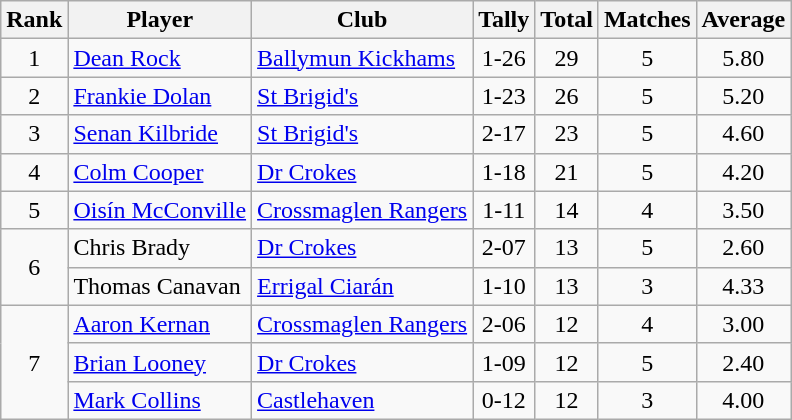<table class="wikitable">
<tr>
<th>Rank</th>
<th>Player</th>
<th>Club</th>
<th>Tally</th>
<th>Total</th>
<th>Matches</th>
<th>Average</th>
</tr>
<tr>
<td rowspan="1" style="text-align:center;">1</td>
<td><a href='#'>Dean Rock</a></td>
<td><a href='#'>Ballymun Kickhams</a></td>
<td align=center>1-26</td>
<td align=center>29</td>
<td align=center>5</td>
<td align=center>5.80</td>
</tr>
<tr>
<td rowspan="1" style="text-align:center;">2</td>
<td><a href='#'>Frankie Dolan</a></td>
<td><a href='#'>St Brigid's</a></td>
<td align=center>1-23</td>
<td align=center>26</td>
<td align=center>5</td>
<td align=center>5.20</td>
</tr>
<tr>
<td rowspan="1" style="text-align:center;">3</td>
<td><a href='#'>Senan Kilbride</a></td>
<td><a href='#'>St Brigid's</a></td>
<td align=center>2-17</td>
<td align=center>23</td>
<td align=center>5</td>
<td align=center>4.60</td>
</tr>
<tr>
<td rowspan="1" style="text-align:center;">4</td>
<td><a href='#'>Colm Cooper</a></td>
<td><a href='#'>Dr Crokes</a></td>
<td align=center>1-18</td>
<td align=center>21</td>
<td align=center>5</td>
<td align=center>4.20</td>
</tr>
<tr>
<td rowspan="1" style="text-align:center;">5</td>
<td><a href='#'>Oisín McConville</a></td>
<td><a href='#'>Crossmaglen Rangers</a></td>
<td align=center>1-11</td>
<td align=center>14</td>
<td align=center>4</td>
<td align=center>3.50</td>
</tr>
<tr>
<td rowspan="2" style="text-align:center;">6</td>
<td>Chris Brady</td>
<td><a href='#'>Dr Crokes</a></td>
<td align=center>2-07</td>
<td align=center>13</td>
<td align=center>5</td>
<td align=center>2.60</td>
</tr>
<tr>
<td>Thomas Canavan</td>
<td><a href='#'>Errigal Ciarán</a></td>
<td align=center>1-10</td>
<td align=center>13</td>
<td align=center>3</td>
<td align=center>4.33</td>
</tr>
<tr>
<td rowspan="3" style="text-align:center;">7</td>
<td><a href='#'>Aaron Kernan</a></td>
<td><a href='#'>Crossmaglen Rangers</a></td>
<td align=center>2-06</td>
<td align=center>12</td>
<td align=center>4</td>
<td align=center>3.00</td>
</tr>
<tr>
<td><a href='#'>Brian Looney</a></td>
<td><a href='#'>Dr Crokes</a></td>
<td align=center>1-09</td>
<td align=center>12</td>
<td align=center>5</td>
<td align=center>2.40</td>
</tr>
<tr>
<td><a href='#'>Mark Collins</a></td>
<td><a href='#'>Castlehaven</a></td>
<td align=center>0-12</td>
<td align=center>12</td>
<td align=center>3</td>
<td align=center>4.00</td>
</tr>
</table>
